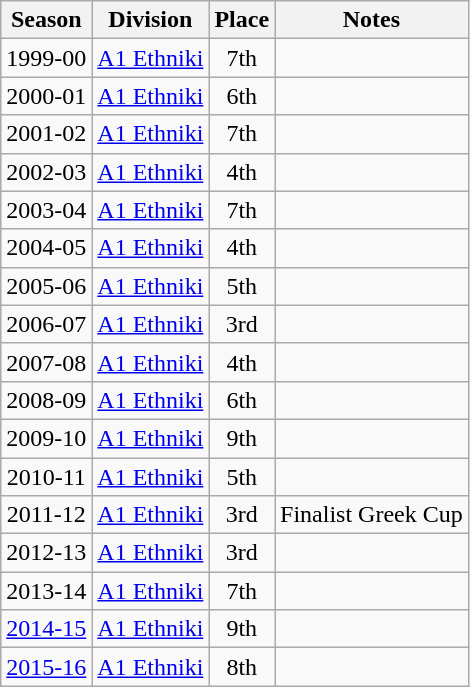<table class="wikitable" style="text-align:center">
<tr>
<th>Season</th>
<th>Division</th>
<th>Place</th>
<th>Notes</th>
</tr>
<tr>
<td>1999-00</td>
<td><a href='#'>A1 Ethniki</a></td>
<td>7th</td>
<td></td>
</tr>
<tr>
<td>2000-01</td>
<td><a href='#'>A1 Ethniki</a></td>
<td>6th</td>
<td></td>
</tr>
<tr>
<td>2001-02</td>
<td><a href='#'>A1 Ethniki</a></td>
<td>7th</td>
<td></td>
</tr>
<tr>
<td>2002-03</td>
<td><a href='#'>A1 Ethniki</a></td>
<td>4th</td>
<td></td>
</tr>
<tr>
<td>2003-04</td>
<td><a href='#'>A1 Ethniki</a></td>
<td>7th</td>
<td></td>
</tr>
<tr>
<td>2004-05</td>
<td><a href='#'>A1 Ethniki</a></td>
<td>4th</td>
<td></td>
</tr>
<tr>
<td>2005-06</td>
<td><a href='#'>A1 Ethniki</a></td>
<td>5th</td>
<td></td>
</tr>
<tr>
<td>2006-07</td>
<td><a href='#'>A1 Ethniki</a></td>
<td>3rd</td>
<td></td>
</tr>
<tr>
<td>2007-08</td>
<td><a href='#'>A1 Ethniki</a></td>
<td>4th</td>
<td></td>
</tr>
<tr>
<td>2008-09</td>
<td><a href='#'>A1 Ethniki</a></td>
<td>6th</td>
<td></td>
</tr>
<tr>
<td>2009-10</td>
<td><a href='#'>A1 Ethniki</a></td>
<td>9th</td>
<td></td>
</tr>
<tr>
<td>2010-11</td>
<td><a href='#'>A1 Ethniki</a></td>
<td>5th</td>
<td></td>
</tr>
<tr>
<td>2011-12</td>
<td><a href='#'>A1 Ethniki</a></td>
<td>3rd</td>
<td>Finalist Greek Cup</td>
</tr>
<tr>
<td>2012-13</td>
<td><a href='#'>A1 Ethniki</a></td>
<td>3rd</td>
<td></td>
</tr>
<tr>
<td>2013-14</td>
<td><a href='#'>A1 Ethniki</a></td>
<td>7th</td>
<td></td>
</tr>
<tr>
<td><a href='#'>2014-15</a></td>
<td><a href='#'>A1 Ethniki</a></td>
<td>9th</td>
<td></td>
</tr>
<tr>
<td><a href='#'>2015-16</a></td>
<td><a href='#'>A1 Ethniki</a></td>
<td>8th</td>
<td></td>
</tr>
</table>
